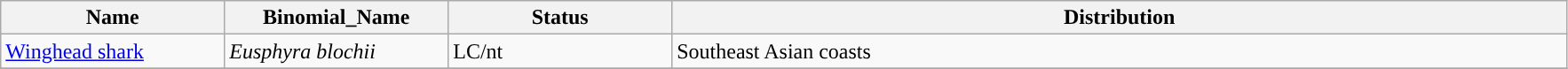<table class="wikitable">
<tr>
<th width="10%">Name</th>
<th width="10%">Binomial_Name</th>
<th width="10%">Status</th>
<th width="40%">Distribution</th>
</tr>
<tr>
<td><a href='#'>Winghead shark</a></td>
<td><em>Eusphyra blochii</em></td>
<td>LC/nt</td>
<td>Southeast Asian coasts</td>
</tr>
<tr>
</tr>
</table>
